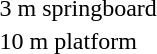<table>
<tr>
<td>3 m springboard<br></td>
<td></td>
<td></td>
<td></td>
</tr>
<tr>
<td>10 m platform<br></td>
<td></td>
<td></td>
<td></td>
</tr>
</table>
